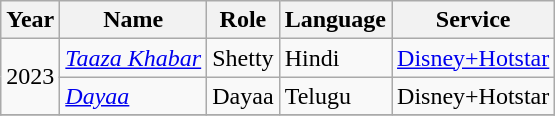<table class="wikitable sortable">
<tr>
<th>Year</th>
<th>Name</th>
<th>Role</th>
<th>Language</th>
<th>Service</th>
</tr>
<tr>
<td rowspan="2">2023</td>
<td><em><a href='#'>Taaza Khabar</a></em></td>
<td>Shetty</td>
<td>Hindi</td>
<td><a href='#'>Disney+Hotstar</a></td>
</tr>
<tr>
<td><em><a href='#'>Dayaa</a></em></td>
<td>Dayaa</td>
<td>Telugu</td>
<td>Disney+Hotstar</td>
</tr>
<tr>
</tr>
</table>
